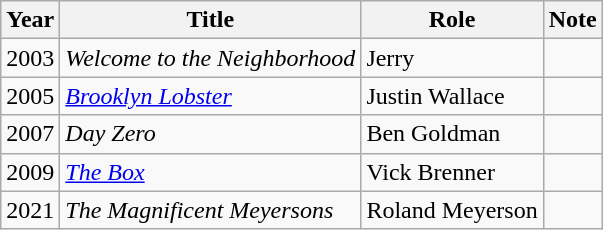<table class="wikitable plainrowheaders sortable">
<tr>
<th>Year</th>
<th>Title</th>
<th>Role</th>
<th>Note</th>
</tr>
<tr>
<td>2003</td>
<td><em>Welcome to the Neighborhood</em></td>
<td>Jerry</td>
<td></td>
</tr>
<tr>
<td>2005</td>
<td><em><a href='#'>Brooklyn Lobster</a></em></td>
<td>Justin Wallace</td>
<td></td>
</tr>
<tr>
<td>2007</td>
<td><em>Day Zero</em></td>
<td>Ben Goldman</td>
<td></td>
</tr>
<tr>
<td>2009</td>
<td><em><a href='#'>The Box</a></em></td>
<td>Vick Brenner</td>
<td></td>
</tr>
<tr>
<td>2021</td>
<td><em>The Magnificent Meyersons</em></td>
<td>Roland Meyerson</td>
<td></td>
</tr>
</table>
